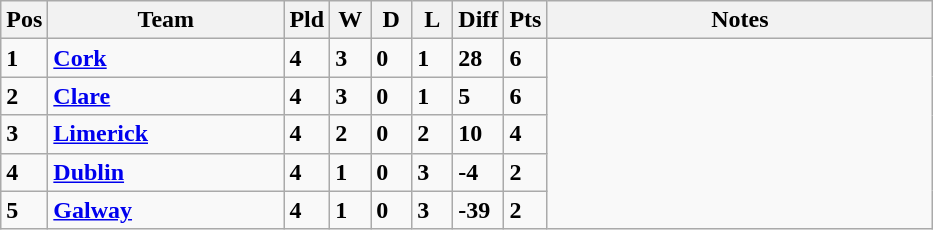<table class="wikitable" style="text-align: centre;">
<tr>
<th width=20>Pos</th>
<th width=150>Team</th>
<th width=20>Pld</th>
<th width=20>W</th>
<th width=20>D</th>
<th width=20>L</th>
<th width=20>Diff</th>
<th width=20>Pts</th>
<th width=250>Notes</th>
</tr>
<tr style>
<td><strong>1</strong></td>
<td align=left><strong> <a href='#'>Cork</a> </strong></td>
<td><strong>4</strong></td>
<td><strong>3</strong></td>
<td><strong>0</strong></td>
<td><strong>1</strong></td>
<td><strong>28</strong></td>
<td><strong>6</strong></td>
</tr>
<tr>
<td><strong>2</strong></td>
<td align=left><strong> <a href='#'>Clare</a> </strong></td>
<td><strong>4</strong></td>
<td><strong>3</strong></td>
<td><strong>0</strong></td>
<td><strong>1</strong></td>
<td><strong>5</strong></td>
<td><strong>6</strong></td>
</tr>
<tr>
<td><strong>3</strong></td>
<td align=left><strong> <a href='#'>Limerick</a> </strong></td>
<td><strong>4</strong></td>
<td><strong>2</strong></td>
<td><strong>0</strong></td>
<td><strong>2</strong></td>
<td><strong>10</strong></td>
<td><strong>4</strong></td>
</tr>
<tr>
<td><strong>4</strong></td>
<td align=left><strong> <a href='#'>Dublin</a> </strong></td>
<td><strong>4</strong></td>
<td><strong>1</strong></td>
<td><strong>0</strong></td>
<td><strong>3</strong></td>
<td><strong>-4</strong></td>
<td><strong>2</strong></td>
</tr>
<tr style>
<td><strong>5</strong></td>
<td align=left><strong> <a href='#'>Galway</a> </strong></td>
<td><strong>4</strong></td>
<td><strong>1</strong></td>
<td><strong>0</strong></td>
<td><strong>3</strong></td>
<td><strong>-39</strong></td>
<td><strong>2</strong></td>
</tr>
</table>
